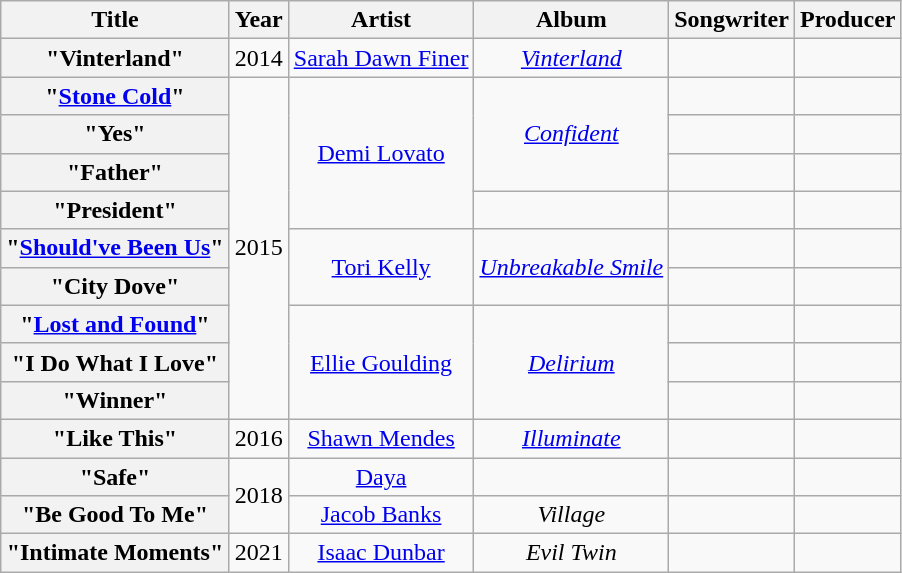<table class="wikitable plainrowheaders" style="text-align:center;">
<tr>
<th scope="col">Title</th>
<th scope="col">Year</th>
<th scope="col">Artist</th>
<th scope="col">Album</th>
<th scope="col">Songwriter</th>
<th scope="col">Producer</th>
</tr>
<tr>
<th scope="row">"Vinterland"</th>
<td>2014</td>
<td><a href='#'>Sarah Dawn Finer</a></td>
<td><em><a href='#'>Vinterland</a></em></td>
<td></td>
<td></td>
</tr>
<tr>
<th scope="row">"<a href='#'>Stone Cold</a>"</th>
<td rowspan="9">2015</td>
<td rowspan="4"><a href='#'>Demi Lovato</a></td>
<td rowspan="3"><em><a href='#'>Confident</a></em></td>
<td></td>
<td></td>
</tr>
<tr>
<th scope="row">"Yes"</th>
<td></td>
<td></td>
</tr>
<tr>
<th scope="row">"Father"</th>
<td></td>
<td></td>
</tr>
<tr>
<th scope="row">"President"</th>
<td></td>
<td></td>
<td></td>
</tr>
<tr>
<th scope="row">"<a href='#'>Should've Been Us</a>"</th>
<td rowspan="2"><a href='#'>Tori Kelly</a></td>
<td rowspan="2"><em><a href='#'>Unbreakable Smile</a></em></td>
<td></td>
<td></td>
</tr>
<tr>
<th scope="row">"City Dove"</th>
<td></td>
<td></td>
</tr>
<tr>
<th scope="row">"<a href='#'>Lost and Found</a>"</th>
<td rowspan="3"><a href='#'>Ellie Goulding</a></td>
<td rowspan="3"><em><a href='#'>Delirium</a></em></td>
<td></td>
<td></td>
</tr>
<tr>
<th scope="row">"I Do What I Love"</th>
<td></td>
<td></td>
</tr>
<tr>
<th scope="row">"Winner"</th>
<td></td>
<td></td>
</tr>
<tr>
<th scope="row">"Like This"</th>
<td>2016</td>
<td><a href='#'>Shawn Mendes</a></td>
<td><em><a href='#'>Illuminate</a></em></td>
<td></td>
<td></td>
</tr>
<tr>
<th scope="row">"Safe"</th>
<td rowspan="2">2018</td>
<td><a href='#'>Daya</a></td>
<td></td>
<td></td>
<td></td>
</tr>
<tr>
<th scope="row">"Be Good To Me"</th>
<td><a href='#'>Jacob Banks</a></td>
<td><em>Village</em></td>
<td></td>
<td></td>
</tr>
<tr>
<th scope="row">"Intimate Moments"</th>
<td>2021</td>
<td><a href='#'>Isaac Dunbar</a></td>
<td><em>Evil Twin</em></td>
<td></td>
<td></td>
</tr>
</table>
